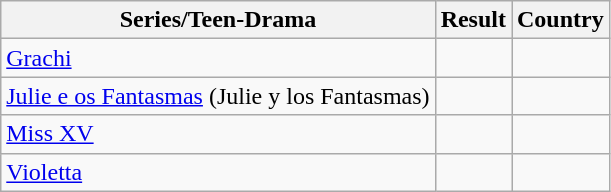<table class="wikitable">
<tr>
<th>Series/Teen-Drama</th>
<th>Result</th>
<th>Country</th>
</tr>
<tr>
<td><a href='#'>Grachi</a></td>
<td></td>
<td></td>
</tr>
<tr>
<td><a href='#'>Julie e os Fantasmas</a> (Julie y los Fantasmas)</td>
<td></td>
<td></td>
</tr>
<tr>
<td><a href='#'>Miss XV</a></td>
<td></td>
<td></td>
</tr>
<tr>
<td><a href='#'>Violetta</a></td>
<td></td>
<td></td>
</tr>
</table>
